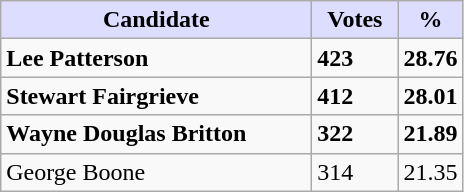<table class="wikitable">
<tr>
<th style="background:#ddf; width:200px;">Candidate</th>
<th style="background:#ddf; width:50px;">Votes</th>
<th style="background:#ddf; width:30px;">%</th>
</tr>
<tr>
<td><strong>Lee Patterson</strong></td>
<td><strong>423</strong></td>
<td><strong>28.76</strong></td>
</tr>
<tr>
<td><strong>Stewart Fairgrieve</strong></td>
<td><strong>412</strong></td>
<td><strong>28.01</strong></td>
</tr>
<tr>
<td><strong>Wayne Douglas Britton</strong></td>
<td><strong>322</strong></td>
<td><strong>21.89</strong></td>
</tr>
<tr>
<td>George Boone</td>
<td>314</td>
<td>21.35</td>
</tr>
</table>
